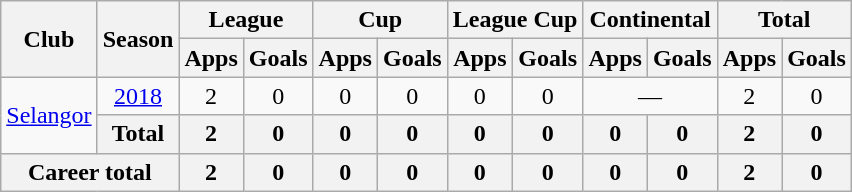<table class="wikitable" style="text-align: center;">
<tr>
<th rowspan="2">Club</th>
<th rowspan="2">Season</th>
<th colspan="2">League</th>
<th colspan="2">Cup</th>
<th colspan="2">League Cup</th>
<th colspan="2">Continental</th>
<th colspan="2">Total</th>
</tr>
<tr>
<th>Apps</th>
<th>Goals</th>
<th>Apps</th>
<th>Goals</th>
<th>Apps</th>
<th>Goals</th>
<th>Apps</th>
<th>Goals</th>
<th>Apps</th>
<th>Goals</th>
</tr>
<tr>
<td rowspan="2" valign="center"><a href='#'>Selangor</a></td>
<td !colspan="1"><a href='#'>2018</a></td>
<td>2</td>
<td>0</td>
<td>0</td>
<td>0</td>
<td>0</td>
<td>0</td>
<td colspan=2>—</td>
<td>2</td>
<td>0</td>
</tr>
<tr>
<th>Total</th>
<th>2</th>
<th>0</th>
<th>0</th>
<th>0</th>
<th>0</th>
<th>0</th>
<th>0</th>
<th>0</th>
<th>2</th>
<th>0</th>
</tr>
<tr>
<th colspan="2">Career total</th>
<th>2</th>
<th>0</th>
<th>0</th>
<th>0</th>
<th>0</th>
<th>0</th>
<th>0</th>
<th>0</th>
<th>2</th>
<th>0</th>
</tr>
</table>
